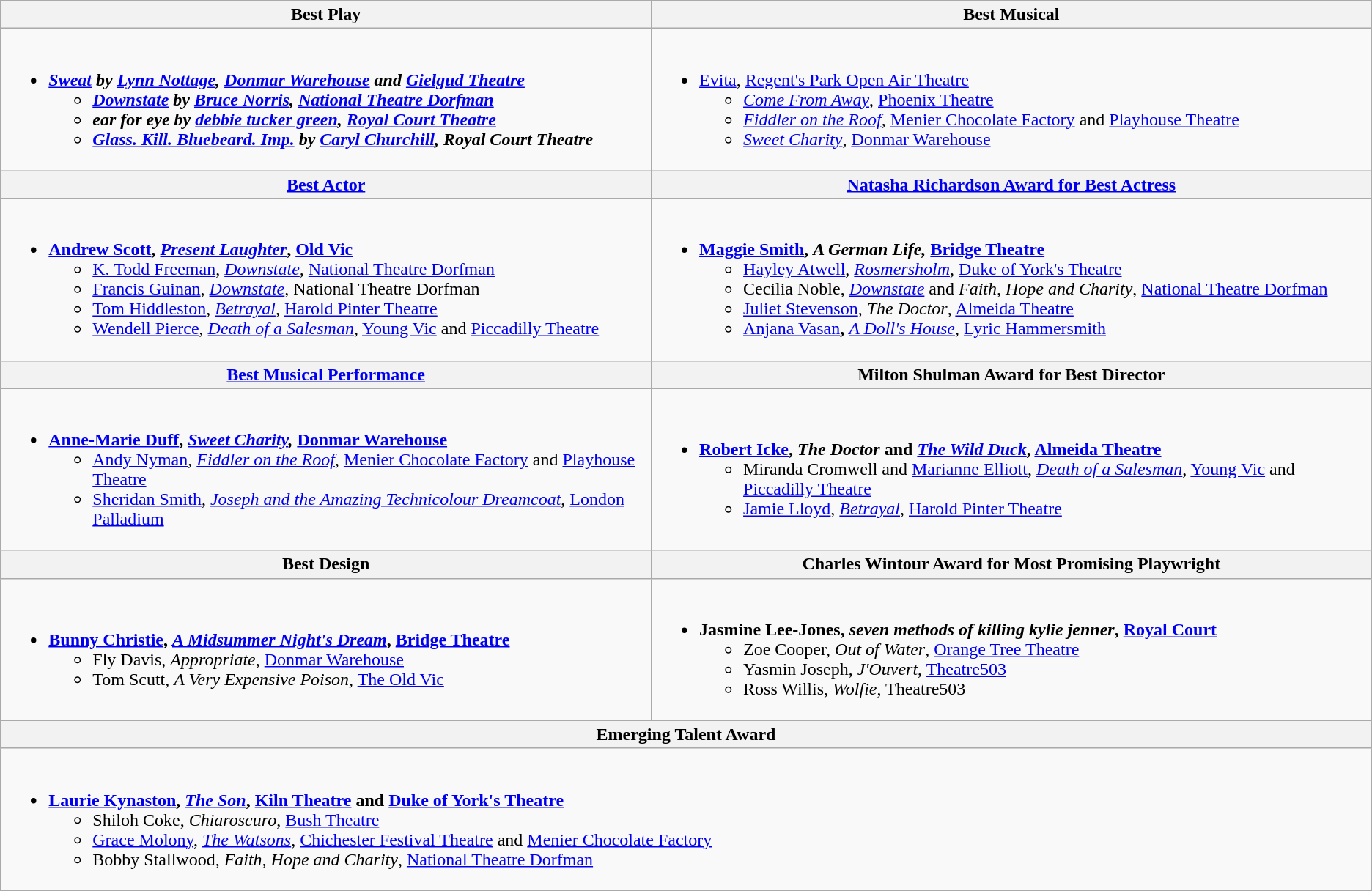<table class="wikitable">
<tr>
<th>Best Play</th>
<th><strong>Best Musical</strong></th>
</tr>
<tr>
<td><br><ul><li><strong><em><a href='#'>Sweat</a><em> by <a href='#'>Lynn Nottage</a>, <a href='#'>Donmar Warehouse</a> and <a href='#'>Gielgud Theatre</a><strong><ul><li><a href='#'></em>Downstate<em></a> by <a href='#'>Bruce Norris</a>, <a href='#'>National Theatre Dorfman</a></li><li></em>ear for eye<em> by <a href='#'>debbie tucker green</a>, <a href='#'>Royal Court Theatre</a></li><li></em><a href='#'>Glass. Kill. Bluebeard. Imp.</a><em> by <a href='#'>Caryl Churchill</a>, Royal Court Theatre</li></ul></li></ul></td>
<td><br><ul><li></em></strong><a href='#'>Evita</a></em>, <a href='#'>Regent's Park Open Air Theatre</a></strong><ul><li><em><a href='#'>Come From Away</a></em>, <a href='#'>Phoenix Theatre</a></li><li><em><a href='#'>Fiddler on the Roof</a></em>, <a href='#'>Menier Chocolate Factory</a> and <a href='#'>Playhouse Theatre</a></li><li><em><a href='#'>Sweet Charity</a></em>, <a href='#'>Donmar Warehouse</a></li></ul></li></ul></td>
</tr>
<tr>
<th><a href='#'>Best Actor</a></th>
<th><strong><a href='#'>Natasha Richardson Award for Best Actress</a></strong></th>
</tr>
<tr>
<td><br><ul><li><strong><a href='#'>Andrew Scott</a>, <em><a href='#'>Present Laughter</a></em>, <a href='#'>Old Vic</a></strong><ul><li><a href='#'>K. Todd Freeman</a>, <a href='#'><em>Downstate</em></a><em>,</em> <a href='#'>National Theatre Dorfman</a></li><li><a href='#'>Francis Guinan</a>, <a href='#'><em>Downstate</em></a><em>,</em> National Theatre Dorfman</li><li><a href='#'>Tom Hiddleston</a>, <em><a href='#'>Betrayal</a>,</em> <a href='#'>Harold Pinter Theatre</a></li><li><a href='#'>Wendell Pierce</a>, <em><a href='#'>Death of a Salesman</a></em>, <a href='#'>Young Vic</a> and <a href='#'>Piccadilly Theatre</a></li></ul></li></ul></td>
<td><br><ul><li><strong><a href='#'>Maggie Smith</a>, <em>A German Life,</em> <a href='#'>Bridge Theatre</a></strong><ul><li><a href='#'>Hayley Atwell</a>, <em><a href='#'>Rosmersholm</a>,</em> <a href='#'>Duke of York's Theatre</a></li><li>Cecilia Noble, <a href='#'><em>Downstate</em></a> and <em>Faith, Hope and Charity</em>, <a href='#'>National Theatre Dorfman</a></li><li><a href='#'>Juliet Stevenson</a>, <em>The Doctor</em>, <a href='#'>Almeida Theatre</a></li><li><a href='#'>Anjana Vasan</a><strong>,</strong> <em><a href='#'>A Doll's House</a></em>, <a href='#'>Lyric Hammersmith</a></li></ul></li></ul></td>
</tr>
<tr>
<th><a href='#'>Best Musical Performance</a></th>
<th><strong>Milton Shulman Award for Best Director</strong></th>
</tr>
<tr>
<td><br><ul><li><strong><a href='#'>Anne-Marie Duff</a>, <em><a href='#'>Sweet Charity</a>,</em> <a href='#'>Donmar Warehouse</a></strong><ul><li><a href='#'>Andy Nyman</a>, <em><a href='#'>Fiddler on the Roof</a></em>, <a href='#'>Menier Chocolate Factory</a> and <a href='#'>Playhouse Theatre</a></li><li><a href='#'>Sheridan Smith</a>, <em><a href='#'>Joseph and the Amazing Technicolour Dreamcoat</a></em>, <a href='#'>London Palladium</a></li></ul></li></ul></td>
<td><br><ul><li><strong><a href='#'>Robert Icke</a>, <em>The Doctor</em> and <em><a href='#'>The Wild Duck</a></em>, <a href='#'>Almeida Theatre</a></strong><ul><li>Miranda Cromwell and <a href='#'>Marianne Elliott</a>, <em><a href='#'>Death of a Salesman</a></em>, <a href='#'>Young Vic</a> and <a href='#'>Piccadilly Theatre</a></li><li><a href='#'>Jamie Lloyd</a>, <em><a href='#'>Betrayal</a></em>, <a href='#'>Harold Pinter Theatre</a></li></ul></li></ul></td>
</tr>
<tr>
<th>Best Design</th>
<th><strong>Charles Wintour Award for Most Promising Playwright</strong></th>
</tr>
<tr>
<td><br><ul><li><strong><a href='#'>Bunny Christie</a>, <em><a href='#'>A Midsummer Night's Dream</a></em>, <a href='#'>Bridge Theatre</a></strong><ul><li>Fly Davis, <em>Appropriate</em>, <a href='#'>Donmar Warehouse</a></li><li>Tom Scutt, <em>A Very Expensive Poison,</em> <a href='#'>The Old Vic</a></li></ul></li></ul></td>
<td><br><ul><li><strong>Jasmine Lee-Jones, <em>seven methods of killing kylie jenner</em>, <a href='#'>Royal Court</a></strong><ul><li>Zoe Cooper, <em>Out of Water</em>, <a href='#'>Orange Tree Theatre</a></li><li>Yasmin Joseph, <em>J'Ouvert</em>, <a href='#'>Theatre503</a></li><li>Ross Willis, <em>Wolfie</em>, Theatre503</li></ul></li></ul></td>
</tr>
<tr>
<th colspan="2">Emerging Talent Award</th>
</tr>
<tr>
<td colspan="2"><br><ul><li><strong><a href='#'>Laurie Kynaston</a>, <em><a href='#'>The Son</a></em>, <a href='#'>Kiln Theatre</a> and <a href='#'>Duke of York's Theatre</a></strong><ul><li>Shiloh Coke, <em>Chiaroscuro</em>, <a href='#'>Bush Theatre</a></li><li><a href='#'>Grace Molony</a>, <em><a href='#'>The Watsons</a></em>, <a href='#'>Chichester Festival Theatre</a> and <a href='#'>Menier Chocolate Factory</a></li><li>Bobby Stallwood, <em>Faith, Hope and Charity</em>, <a href='#'>National Theatre Dorfman</a></li></ul></li></ul></td>
</tr>
</table>
